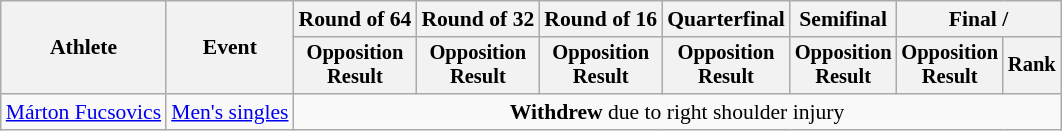<table class="wikitable" style="font-size:90%;">
<tr>
<th rowspan=2>Athlete</th>
<th rowspan=2>Event</th>
<th>Round of 64</th>
<th>Round of 32</th>
<th>Round of 16</th>
<th>Quarterfinal</th>
<th>Semifinal</th>
<th colspan=2>Final / </th>
</tr>
<tr style="font-size:95%">
<th>Opposition<br>Result</th>
<th>Opposition<br>Result</th>
<th>Opposition<br>Result</th>
<th>Opposition<br>Result</th>
<th>Opposition<br>Result</th>
<th>Opposition<br>Result</th>
<th>Rank</th>
</tr>
<tr align=center>
<td align=left><a href='#'>Márton Fucsovics</a></td>
<td align=left rowspan=2><a href='#'>Men's singles</a></td>
<td colspan=7><strong>Withdrew</strong> due to right shoulder injury</td>
</tr>
</table>
